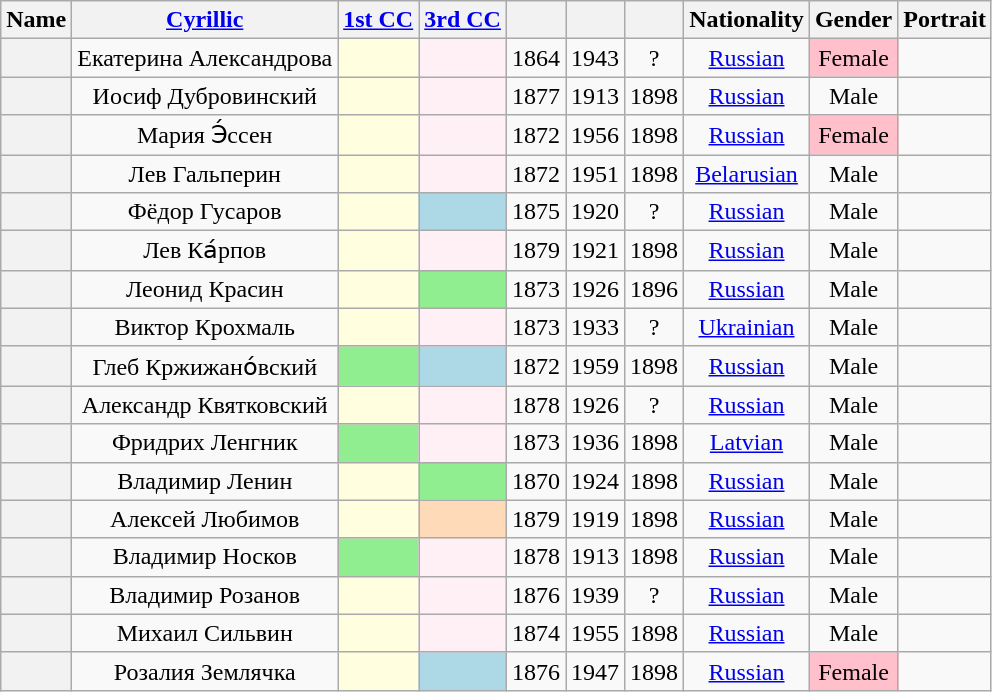<table class="wikitable sortable" style=text-align:center>
<tr>
<th scope="col">Name</th>
<th scope="col" class="unsortable"><a href='#'>Cyrillic</a></th>
<th scope="col"><a href='#'>1st CC</a></th>
<th scope="col"><a href='#'>3rd CC</a></th>
<th scope="col"></th>
<th scope="col"></th>
<th scope="col"></th>
<th scope="col">Nationality</th>
<th scope="col">Gender</th>
<th scope="col" class="unsortable">Portrait</th>
</tr>
<tr>
<th align="center" scope="row" style="font-weight:normal;"></th>
<td>Екатерина Александрова</td>
<td bgcolor = LightYellow></td>
<td bgcolor = LavenderBlush></td>
<td>1864</td>
<td>1943</td>
<td>?</td>
<td><a href='#'>Russian</a></td>
<td style="background: Pink">Female</td>
<td></td>
</tr>
<tr>
<th align="center" scope="row" style="font-weight:normal;"></th>
<td>Иосиф Дубровинский</td>
<td bgcolor = LightYellow></td>
<td bgcolor = LavenderBlush></td>
<td>1877</td>
<td>1913</td>
<td>1898</td>
<td><a href='#'>Russian</a></td>
<td>Male</td>
<td></td>
</tr>
<tr>
<th align="center" scope="row" style="font-weight:normal;"></th>
<td>Мария Э́ссен</td>
<td bgcolor = LightYellow></td>
<td bgcolor = LavenderBlush></td>
<td>1872</td>
<td>1956</td>
<td>1898</td>
<td><a href='#'>Russian</a></td>
<td style="background: Pink">Female</td>
<td></td>
</tr>
<tr>
<th align="center" scope="row" style="font-weight:normal;"></th>
<td>Лев Гальперин</td>
<td bgcolor = LightYellow></td>
<td bgcolor = LavenderBlush></td>
<td>1872</td>
<td>1951</td>
<td>1898</td>
<td><a href='#'>Belarusian</a></td>
<td>Male</td>
<td></td>
</tr>
<tr>
<th align="center" scope="row" style="font-weight:normal;"></th>
<td>Фёдор Гусаров</td>
<td bgcolor = LightYellow></td>
<td bgcolor = LightBlue></td>
<td>1875</td>
<td>1920</td>
<td>?</td>
<td><a href='#'>Russian</a></td>
<td>Male</td>
<td></td>
</tr>
<tr>
<th align="center" scope="row" style="font-weight:normal;"></th>
<td>Лев Ка́рпов</td>
<td bgcolor = LightYellow></td>
<td bgcolor = LavenderBlush></td>
<td>1879</td>
<td>1921</td>
<td>1898</td>
<td><a href='#'>Russian</a></td>
<td>Male</td>
<td></td>
</tr>
<tr>
<th align="center" scope="row" style="font-weight:normal;"></th>
<td>Леонид Красин</td>
<td bgcolor = LightYellow></td>
<td bgcolor = LightGreen></td>
<td>1873</td>
<td>1926</td>
<td>1896</td>
<td><a href='#'>Russian</a></td>
<td>Male</td>
<td></td>
</tr>
<tr>
<th align="center" scope="row" style="font-weight:normal;"></th>
<td>Виктор Крохмаль</td>
<td bgcolor = LightYellow></td>
<td bgcolor = LavenderBlush></td>
<td>1873</td>
<td>1933</td>
<td>?</td>
<td><a href='#'>Ukrainian</a></td>
<td>Male</td>
<td></td>
</tr>
<tr>
<th align="center" scope="row" style="font-weight:normal;"></th>
<td>Глеб Кржижано́вский</td>
<td bgcolor = LightGreen></td>
<td bgcolor = LightBlue></td>
<td>1872</td>
<td>1959</td>
<td>1898</td>
<td><a href='#'>Russian</a></td>
<td>Male</td>
<td></td>
</tr>
<tr>
<th align="center" scope="row" style="font-weight:normal;"></th>
<td>Александр Квятковский</td>
<td bgcolor = LightYellow></td>
<td bgcolor = LavenderBlush></td>
<td>1878</td>
<td>1926</td>
<td>?</td>
<td><a href='#'>Russian</a></td>
<td>Male</td>
<td></td>
</tr>
<tr>
<th align="center" scope="row" style="font-weight:normal;"></th>
<td>Фридрих Ленгник</td>
<td bgcolor = LightGreen></td>
<td bgcolor = LavenderBlush></td>
<td>1873</td>
<td>1936</td>
<td>1898</td>
<td><a href='#'>Latvian</a></td>
<td>Male</td>
<td></td>
</tr>
<tr>
<th align="center" scope="row" style="font-weight:normal;"></th>
<td>Владимир Ленин</td>
<td bgcolor = LightYellow></td>
<td bgcolor = LightGreen></td>
<td>1870</td>
<td>1924</td>
<td>1898</td>
<td><a href='#'>Russian</a></td>
<td>Male</td>
<td></td>
</tr>
<tr>
<th align="center" scope="row" style="font-weight:normal;"></th>
<td>Алексей Любимов</td>
<td bgcolor = LightYellow></td>
<td bgcolor = PeachPuff></td>
<td>1879</td>
<td>1919</td>
<td>1898</td>
<td><a href='#'>Russian</a></td>
<td>Male</td>
<td></td>
</tr>
<tr>
<th align="center" scope="row" style="font-weight:normal;"></th>
<td>Владимир Носков</td>
<td bgcolor = LightGreen></td>
<td bgcolor = LavenderBlush></td>
<td>1878</td>
<td>1913</td>
<td>1898</td>
<td><a href='#'>Russian</a></td>
<td>Male</td>
<td></td>
</tr>
<tr>
<th align="center" scope="row" style="font-weight:normal;"></th>
<td>Владимир Розанов</td>
<td bgcolor = LightYellow></td>
<td bgcolor = LavenderBlush></td>
<td>1876</td>
<td>1939</td>
<td>?</td>
<td><a href='#'>Russian</a></td>
<td>Male</td>
<td></td>
</tr>
<tr>
<th align="center" scope="row" style="font-weight:normal;"></th>
<td>Михаил Сильвин</td>
<td bgcolor = LightYellow></td>
<td bgcolor = LavenderBlush></td>
<td>1874</td>
<td>1955</td>
<td>1898</td>
<td><a href='#'>Russian</a></td>
<td>Male</td>
<td></td>
</tr>
<tr>
<th align="center" scope="row" style="font-weight:normal;"></th>
<td>Розалия Землячка</td>
<td bgcolor = LightYellow></td>
<td bgcolor = LightBlue></td>
<td>1876</td>
<td>1947</td>
<td>1898</td>
<td><a href='#'>Russian</a></td>
<td style="background: Pink">Female</td>
<td></td>
</tr>
</table>
